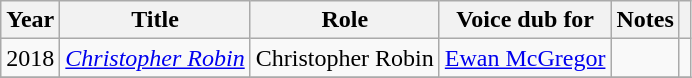<table class="wikitable">
<tr>
<th>Year</th>
<th>Title</th>
<th>Role</th>
<th>Voice dub for</th>
<th>Notes</th>
<th></th>
</tr>
<tr>
<td>2018</td>
<td><em><a href='#'>Christopher Robin</a></em></td>
<td>Christopher Robin</td>
<td><a href='#'>Ewan McGregor</a></td>
<td></td>
<td></td>
</tr>
<tr>
</tr>
</table>
